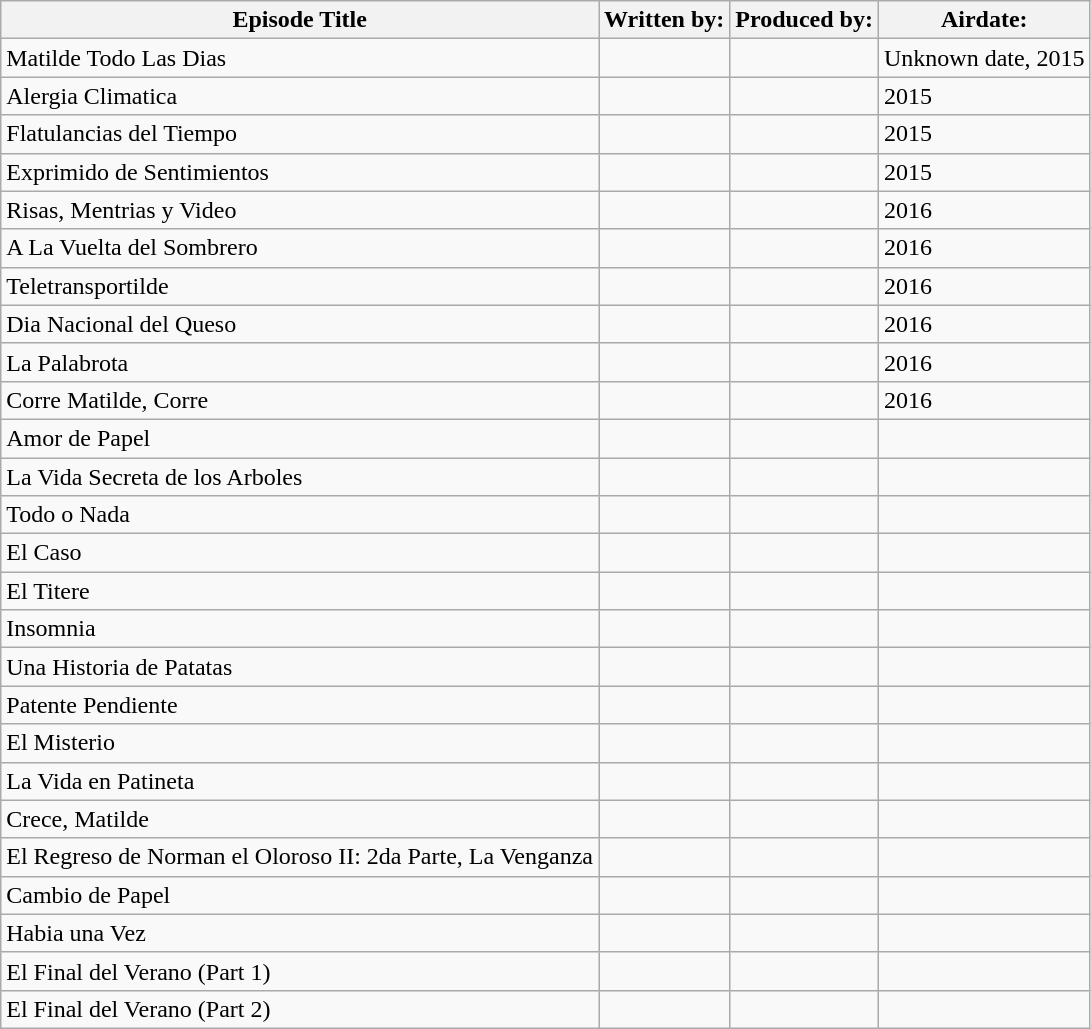<table class="wikitable">
<tr>
<th>Episode Title</th>
<th>Written by:</th>
<th>Produced by:</th>
<th>Airdate:</th>
</tr>
<tr>
<td>Matilde Todo Las Dias</td>
<td></td>
<td></td>
<td>Unknown date, 2015</td>
</tr>
<tr>
<td>Alergia Climatica</td>
<td></td>
<td></td>
<td>2015</td>
</tr>
<tr>
<td>Flatulancias del Tiempo</td>
<td></td>
<td></td>
<td>2015</td>
</tr>
<tr>
<td>Exprimido de Sentimientos</td>
<td></td>
<td></td>
<td>2015</td>
</tr>
<tr>
<td>Risas, Mentrias y Video</td>
<td></td>
<td></td>
<td>2016</td>
</tr>
<tr>
<td>A La Vuelta del Sombrero</td>
<td></td>
<td></td>
<td>2016</td>
</tr>
<tr>
<td>Teletransportilde</td>
<td></td>
<td></td>
<td>2016</td>
</tr>
<tr>
<td>Dia Nacional del Queso</td>
<td></td>
<td></td>
<td>2016</td>
</tr>
<tr>
<td>La Palabrota</td>
<td></td>
<td></td>
<td>2016</td>
</tr>
<tr>
<td>Corre Matilde, Corre</td>
<td></td>
<td></td>
<td>2016</td>
</tr>
<tr>
<td>Amor de Papel</td>
<td></td>
<td></td>
<td></td>
</tr>
<tr>
<td>La Vida Secreta de los Arboles</td>
<td></td>
<td></td>
<td></td>
</tr>
<tr>
<td>Todo o Nada</td>
<td></td>
<td></td>
</tr>
<tr>
<td>El Caso</td>
<td></td>
<td></td>
<td></td>
</tr>
<tr>
<td>El Titere</td>
<td></td>
<td></td>
<td></td>
</tr>
<tr>
<td>Insomnia</td>
<td></td>
<td></td>
<td></td>
</tr>
<tr>
<td>Una Historia de Patatas</td>
<td></td>
<td></td>
<td></td>
</tr>
<tr>
<td>Patente Pendiente</td>
<td></td>
<td></td>
<td></td>
</tr>
<tr>
<td>El Misterio</td>
<td></td>
<td></td>
<td></td>
</tr>
<tr>
<td>La Vida en Patineta</td>
<td></td>
<td></td>
<td></td>
</tr>
<tr>
<td>Crece, Matilde</td>
<td></td>
<td></td>
<td></td>
</tr>
<tr>
<td>El Regreso de Norman el Oloroso II: 2da Parte, La Venganza</td>
<td></td>
<td></td>
<td></td>
</tr>
<tr>
<td>Cambio de Papel</td>
<td></td>
<td></td>
<td></td>
</tr>
<tr>
<td>Habia una Vez</td>
<td></td>
<td></td>
</tr>
<tr>
<td>El Final del Verano (Part 1)</td>
<td></td>
<td></td>
<td></td>
</tr>
<tr>
<td>El Final del Verano (Part 2)</td>
<td></td>
<td></td>
<td></td>
</tr>
</table>
